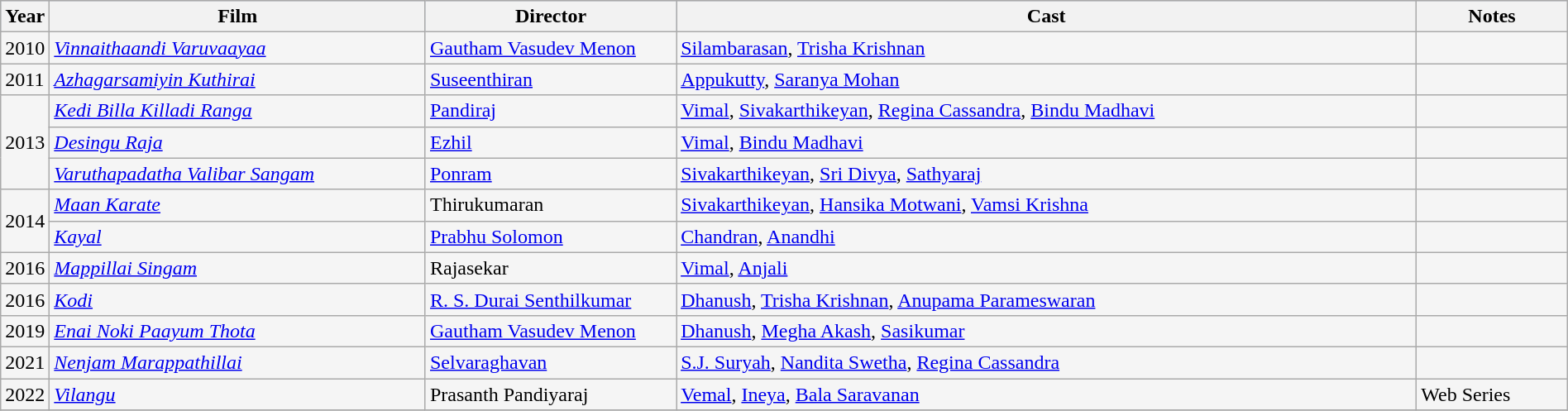<table class="wikitable sortable" style="background:#f5f5f5; width:100%;">
<tr style="background:#B0C4DE;">
<th style="width:3%;">Year</th>
<th style="width:24%;">Film</th>
<th style="width:16%;">Director</th>
<th>Cast</th>
<th class=unsortable>Notes</th>
</tr>
<tr>
<td>2010</td>
<td><em><a href='#'>Vinnaithaandi Varuvaayaa</a></em></td>
<td><a href='#'>Gautham Vasudev Menon</a></td>
<td><a href='#'>Silambarasan</a>, <a href='#'>Trisha Krishnan</a></td>
<td></td>
</tr>
<tr>
<td>2011</td>
<td><em><a href='#'>Azhagarsamiyin Kuthirai</a></em></td>
<td><a href='#'>Suseenthiran</a></td>
<td><a href='#'>Appukutty</a>, <a href='#'>Saranya Mohan</a></td>
<td></td>
</tr>
<tr>
<td rowspan="3">2013</td>
<td><em><a href='#'>Kedi Billa Killadi Ranga</a></em></td>
<td><a href='#'>Pandiraj</a></td>
<td><a href='#'>Vimal</a>, <a href='#'>Sivakarthikeyan</a>, <a href='#'>Regina Cassandra</a>, <a href='#'>Bindu Madhavi</a></td>
<td></td>
</tr>
<tr>
<td><em><a href='#'>Desingu Raja</a></em></td>
<td><a href='#'>Ezhil</a></td>
<td><a href='#'>Vimal</a>, <a href='#'>Bindu Madhavi</a></td>
<td></td>
</tr>
<tr>
<td><em><a href='#'>Varuthapadatha Valibar Sangam</a></em></td>
<td><a href='#'>Ponram</a></td>
<td><a href='#'>Sivakarthikeyan</a>, <a href='#'>Sri Divya</a>, <a href='#'>Sathyaraj</a></td>
<td></td>
</tr>
<tr>
<td rowspan="2">2014</td>
<td><em><a href='#'>Maan Karate</a></em></td>
<td>Thirukumaran</td>
<td><a href='#'>Sivakarthikeyan</a>, <a href='#'>Hansika Motwani</a>, <a href='#'>Vamsi Krishna</a></td>
<td></td>
</tr>
<tr>
<td><em><a href='#'>Kayal</a></em></td>
<td><a href='#'>Prabhu Solomon</a></td>
<td><a href='#'>Chandran</a>, <a href='#'>Anandhi</a></td>
<td></td>
</tr>
<tr>
<td>2016</td>
<td><em><a href='#'>Mappillai Singam</a></em></td>
<td>Rajasekar</td>
<td><a href='#'>Vimal</a>, <a href='#'>Anjali</a></td>
<td></td>
</tr>
<tr>
<td>2016</td>
<td><em><a href='#'>Kodi</a></em></td>
<td><a href='#'>R. S. Durai Senthilkumar</a></td>
<td><a href='#'>Dhanush</a>, <a href='#'>Trisha Krishnan</a>, <a href='#'>Anupama Parameswaran</a></td>
<td></td>
</tr>
<tr>
<td>2019</td>
<td><em><a href='#'>Enai Noki Paayum Thota</a></em></td>
<td><a href='#'>Gautham Vasudev Menon</a></td>
<td><a href='#'>Dhanush</a>, <a href='#'>Megha Akash</a>, <a href='#'>Sasikumar</a></td>
<td></td>
</tr>
<tr>
<td>2021</td>
<td><em><a href='#'>Nenjam Marappathillai</a></em></td>
<td><a href='#'>Selvaraghavan</a></td>
<td><a href='#'>S.J. Suryah</a>, <a href='#'>Nandita Swetha</a>, <a href='#'>Regina Cassandra</a></td>
<td></td>
</tr>
<tr>
<td>2022</td>
<td><em><a href='#'>Vilangu</a></em></td>
<td>Prasanth Pandiyaraj</td>
<td><a href='#'>Vemal</a>, <a href='#'>Ineya</a>, <a href='#'>Bala Saravanan</a></td>
<td>Web Series</td>
</tr>
<tr>
</tr>
</table>
